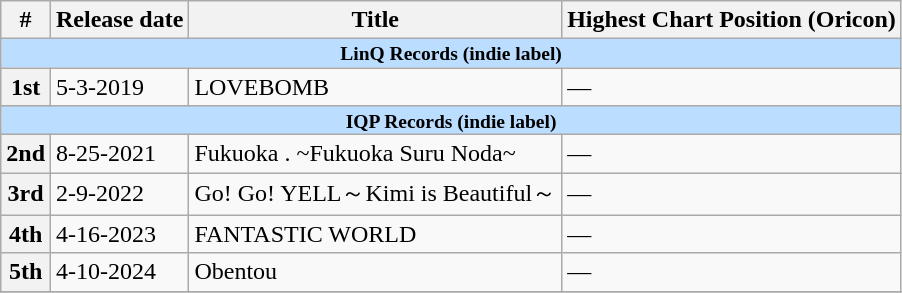<table class="wikitable">
<tr>
<th>#</th>
<th>Release date</th>
<th>Title</th>
<th>Highest Chart Position (Oricon)</th>
</tr>
<tr>
<th colspan="4" style="font-size:small;line-height:1;background-color:#BDF">LinQ Records (indie label)</th>
</tr>
<tr>
<th>1st</th>
<td><div>5-3-2019</div></td>
<td><div>LOVEBOMB</div></td>
<td><div>—</div></td>
</tr>
<tr>
<th colspan="4" style="font-size:small;line-height:1;background-color:#BDF">IQP Records (indie label)</th>
</tr>
<tr>
<th>2nd</th>
<td><div>8-25-2021</div></td>
<td><div>Fukuoka . ~Fukuoka Suru Noda~</div></td>
<td><div>—</div></td>
</tr>
<tr>
<th>3rd</th>
<td><div>2-9-2022</div></td>
<td><div>Go! Go! YELL～Kimi is Beautiful～</div></td>
<td><div>—</div></td>
</tr>
<tr>
<th>4th</th>
<td><div>4-16-2023</div></td>
<td><div>FANTASTIC WORLD</div></td>
<td><div>—</div></td>
</tr>
<tr>
<th>5th</th>
<td><div>4-10-2024</div></td>
<td><div>Obentou</div></td>
<td><div>—</div></td>
</tr>
<tr>
</tr>
</table>
